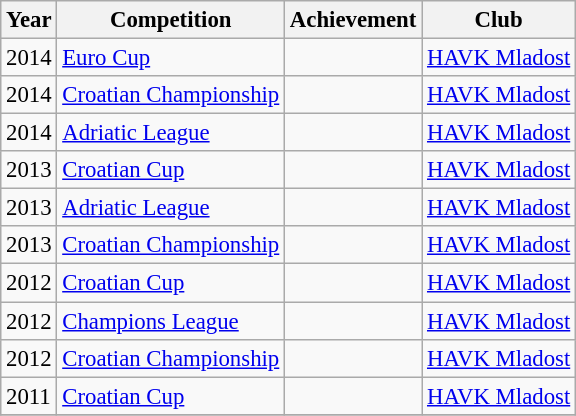<table class="wikitable" style="border-collapse: collapse; font-size: 95%;">
<tr>
<th><strong>Year</strong></th>
<th><strong>Competition</strong></th>
<th><strong>Achievement</strong></th>
<th><strong>Club</strong></th>
</tr>
<tr>
<td>2014</td>
<td><a href='#'>Euro Cup</a></td>
<td align="center"></td>
<td><a href='#'>HAVK Mladost</a></td>
</tr>
<tr>
<td>2014</td>
<td><a href='#'>Croatian Championship</a></td>
<td align="center"></td>
<td><a href='#'>HAVK Mladost</a></td>
</tr>
<tr>
<td>2014</td>
<td><a href='#'>Adriatic League</a></td>
<td align="center"></td>
<td><a href='#'>HAVK Mladost</a></td>
</tr>
<tr>
<td>2013</td>
<td><a href='#'>Croatian Cup</a></td>
<td align="center"></td>
<td><a href='#'>HAVK Mladost</a></td>
</tr>
<tr>
<td>2013</td>
<td><a href='#'>Adriatic League</a></td>
<td align="center"></td>
<td><a href='#'>HAVK Mladost</a></td>
</tr>
<tr>
<td>2013</td>
<td><a href='#'>Croatian Championship</a></td>
<td align="center"></td>
<td><a href='#'>HAVK Mladost</a></td>
</tr>
<tr>
<td>2012</td>
<td><a href='#'>Croatian Cup</a></td>
<td align="center"></td>
<td><a href='#'>HAVK Mladost</a></td>
</tr>
<tr>
<td>2012</td>
<td><a href='#'>Champions League</a></td>
<td align="center"></td>
<td><a href='#'>HAVK Mladost</a></td>
</tr>
<tr>
<td>2012</td>
<td><a href='#'>Croatian Championship</a></td>
<td align="center"></td>
<td><a href='#'>HAVK Mladost</a></td>
</tr>
<tr>
<td>2011</td>
<td><a href='#'>Croatian Cup</a></td>
<td align="center"></td>
<td><a href='#'>HAVK Mladost</a></td>
</tr>
<tr>
</tr>
</table>
